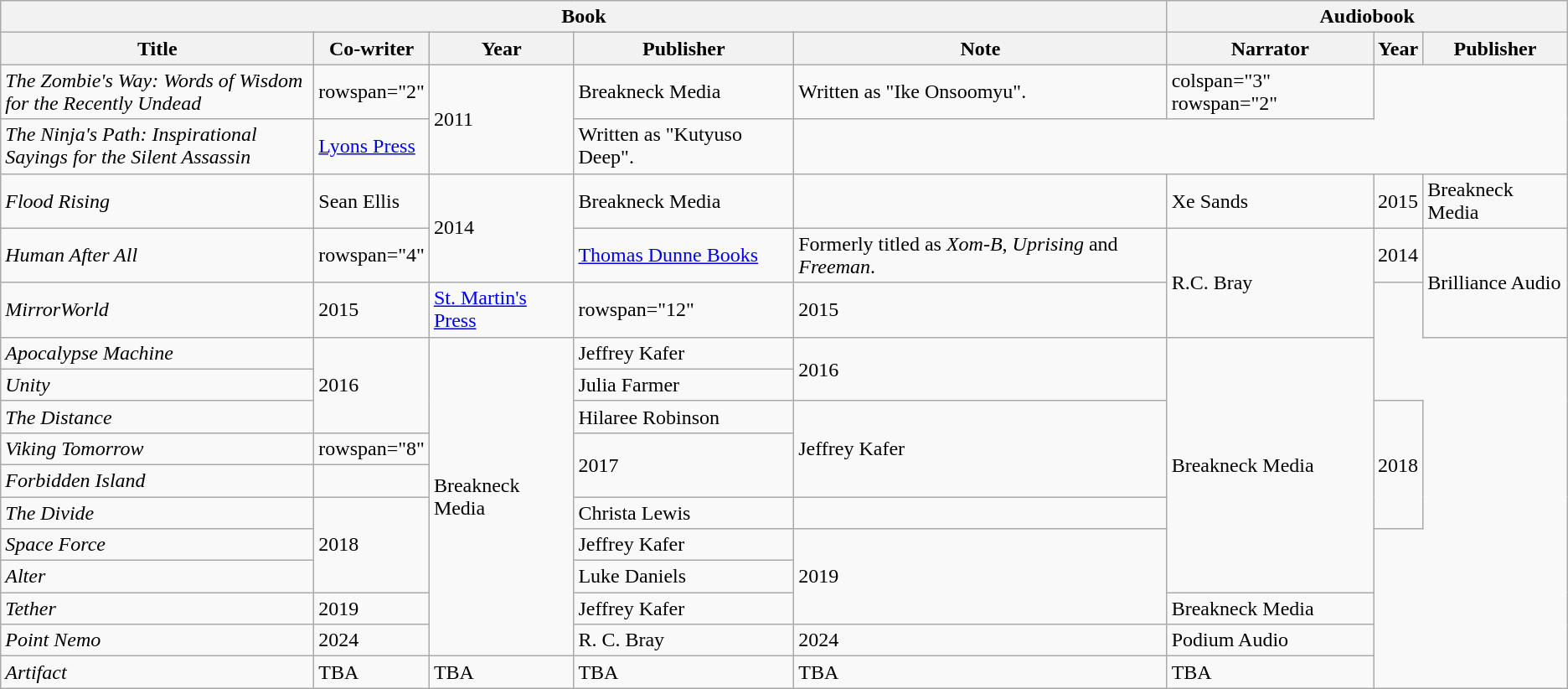<table class="wikitable">
<tr>
<th colspan="5">Book</th>
<th colspan="3">Audiobook</th>
</tr>
<tr>
<th scope="col" width="20%">Title</th>
<th>Co-writer</th>
<th>Year</th>
<th>Publisher</th>
<th>Note</th>
<th>Narrator</th>
<th>Year</th>
<th>Publisher</th>
</tr>
<tr>
<td><em>The Zombie's Way: Words of Wisdom for the Recently Undead</em></td>
<td>rowspan="2" </td>
<td rowspan="2">2011</td>
<td>Breakneck Media</td>
<td>Written as "Ike Onsoomyu".</td>
<td>colspan="3" rowspan="2" </td>
</tr>
<tr>
<td><em>The Ninja's Path: Inspirational Sayings for the Silent Assassin</em></td>
<td><a href='#'>Lyons Press</a></td>
<td>Written as "Kutyuso Deep".</td>
</tr>
<tr>
<td><em>Flood Rising</em></td>
<td>Sean Ellis</td>
<td rowspan="2">2014</td>
<td>Breakneck Media</td>
<td></td>
<td>Xe Sands</td>
<td>2015</td>
<td>Breakneck Media</td>
</tr>
<tr>
<td><em>Human After All</em></td>
<td>rowspan="4" </td>
<td><a href='#'>Thomas Dunne Books</a></td>
<td>Formerly titled as <em>Xom-B</em>, <em>Uprising</em> and <em>Freeman</em>.</td>
<td rowspan="2">R.C. Bray</td>
<td>2014</td>
<td rowspan="2">Brilliance Audio</td>
</tr>
<tr>
<td><em>MirrorWorld</em></td>
<td>2015</td>
<td><a href='#'>St. Martin's Press</a></td>
<td>rowspan="12" </td>
<td>2015</td>
</tr>
<tr>
<td><em>Apocalypse Machine</em></td>
<td rowspan="3">2016</td>
<td rowspan="10">Breakneck Media</td>
<td>Jeffrey Kafer</td>
<td rowspan="2">2016</td>
<td rowspan="8">Breakneck Media</td>
</tr>
<tr>
<td><em>Unity</em></td>
<td>Julia Farmer</td>
</tr>
<tr>
<td><em>The Distance</em></td>
<td>Hilaree Robinson</td>
<td rowspan="3">Jeffrey Kafer</td>
<td rowspan="4">2018</td>
</tr>
<tr>
<td><em>Viking Tomorrow</em></td>
<td>rowspan="8" </td>
<td rowspan="2">2017</td>
</tr>
<tr>
<td><em>Forbidden Island</em></td>
</tr>
<tr>
<td><em>The Divide</em></td>
<td rowspan="3">2018</td>
<td>Christa Lewis</td>
</tr>
<tr>
<td><em>Space Force</em></td>
<td>Jeffrey Kafer</td>
<td rowspan="3">2019</td>
</tr>
<tr>
<td><em>Alter</em></td>
<td>Luke Daniels</td>
</tr>
<tr>
<td><em>Tether</em></td>
<td>2019</td>
<td>Jeffrey Kafer</td>
<td>Breakneck Media</td>
</tr>
<tr>
<td><em>Point Nemo</em></td>
<td>2024</td>
<td>R. C. Bray</td>
<td>2024</td>
<td>Podium Audio</td>
</tr>
<tr>
<td><em>Artifact</em></td>
<td>TBA</td>
<td>TBA</td>
<td>TBA</td>
<td>TBA</td>
<td>TBA</td>
</tr>
</table>
